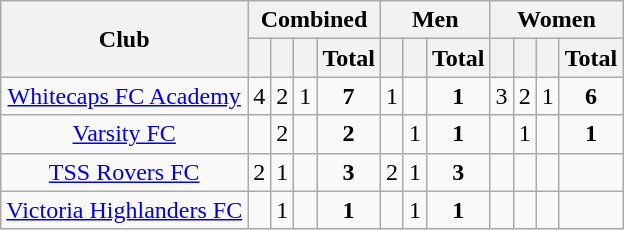<table class="sortable wikitable" style="text-align: center">
<tr>
<th rowspan="2">Club</th>
<th colspan="4">Combined</th>
<th colspan="3">Men</th>
<th colspan="4">Women</th>
</tr>
<tr>
<th></th>
<th></th>
<th></th>
<th>Total</th>
<th></th>
<th></th>
<th>Total</th>
<th></th>
<th></th>
<th></th>
<th>Total</th>
</tr>
<tr>
<td><a href='#'>Whitecaps FC Academy</a></td>
<td>4</td>
<td>2</td>
<td>1</td>
<td><strong>7</strong></td>
<td>1</td>
<td></td>
<td><strong>1</strong></td>
<td>3</td>
<td>2</td>
<td>1</td>
<td><strong>6</strong></td>
</tr>
<tr>
<td><a href='#'>Varsity FC</a></td>
<td></td>
<td>2</td>
<td></td>
<td><strong>2</strong></td>
<td></td>
<td>1</td>
<td><strong>1</strong></td>
<td></td>
<td>1</td>
<td></td>
<td><strong>1</strong></td>
</tr>
<tr>
<td><a href='#'>TSS Rovers FC</a></td>
<td>2</td>
<td>1</td>
<td></td>
<td><strong>3</strong></td>
<td>2</td>
<td>1</td>
<td><strong>3</strong></td>
<td></td>
<td></td>
<td></td>
<td><strong></strong></td>
</tr>
<tr>
<td><a href='#'>Victoria Highlanders FC</a></td>
<td></td>
<td>1</td>
<td></td>
<td><strong>1</strong></td>
<td></td>
<td>1</td>
<td><strong>1</strong></td>
<td></td>
<td></td>
<td></td>
<td><strong></strong></td>
</tr>
</table>
